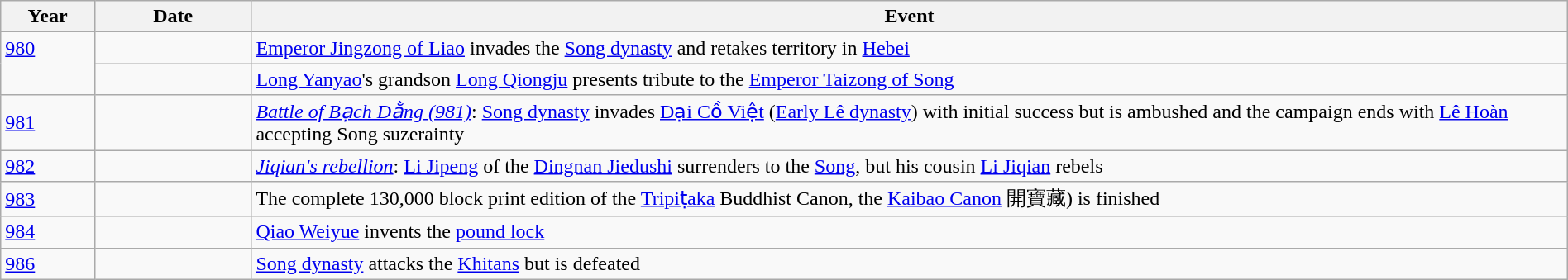<table class="wikitable" width="100%">
<tr>
<th style="width:6%">Year</th>
<th style="width:10%">Date</th>
<th>Event</th>
</tr>
<tr>
<td rowspan="2" valign="top"><a href='#'>980</a></td>
<td></td>
<td><a href='#'>Emperor Jingzong of Liao</a> invades the <a href='#'>Song dynasty</a> and retakes territory in <a href='#'>Hebei</a></td>
</tr>
<tr>
<td></td>
<td><a href='#'>Long Yanyao</a>'s grandson <a href='#'>Long Qiongju</a> presents tribute to the <a href='#'>Emperor Taizong of Song</a></td>
</tr>
<tr>
<td><a href='#'>981</a></td>
<td></td>
<td><em><a href='#'>Battle of Bạch Đằng (981)</a></em>: <a href='#'>Song dynasty</a> invades <a href='#'>Đại Cồ Việt</a> (<a href='#'>Early Lê dynasty</a>) with initial success but is ambushed and the campaign ends with <a href='#'>Lê Hoàn</a> accepting Song suzerainty</td>
</tr>
<tr>
<td><a href='#'>982</a></td>
<td></td>
<td><em><a href='#'>Jiqian's rebellion</a></em>: <a href='#'>Li Jipeng</a> of the <a href='#'>Dingnan Jiedushi</a> surrenders to the <a href='#'>Song</a>, but his cousin <a href='#'>Li Jiqian</a> rebels</td>
</tr>
<tr>
<td><a href='#'>983</a></td>
<td></td>
<td>The complete 130,000 block print edition of the <a href='#'>Tripiṭaka</a> Buddhist Canon, the <a href='#'>Kaibao Canon</a> 開寶藏) is finished</td>
</tr>
<tr>
<td><a href='#'>984</a></td>
<td></td>
<td><a href='#'>Qiao Weiyue</a> invents the <a href='#'>pound lock</a></td>
</tr>
<tr>
<td><a href='#'>986</a></td>
<td></td>
<td><a href='#'>Song dynasty</a> attacks the <a href='#'>Khitans</a> but is defeated</td>
</tr>
</table>
